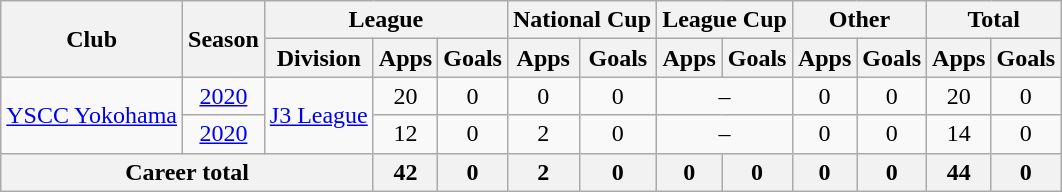<table class="wikitable" style="text-align: center">
<tr>
<th rowspan="2">Club</th>
<th rowspan="2">Season</th>
<th colspan="3">League</th>
<th colspan="2">National Cup</th>
<th colspan="2">League Cup</th>
<th colspan="2">Other</th>
<th colspan="2">Total</th>
</tr>
<tr>
<th>Division</th>
<th>Apps</th>
<th>Goals</th>
<th>Apps</th>
<th>Goals</th>
<th>Apps</th>
<th>Goals</th>
<th>Apps</th>
<th>Goals</th>
<th>Apps</th>
<th>Goals</th>
</tr>
<tr>
<td rowspan="2"><a href='#'>YSCC Yokohama</a></td>
<td><a href='#'>2020</a></td>
<td rowspan="2"><a href='#'>J3 League</a></td>
<td>20</td>
<td>0</td>
<td>0</td>
<td>0</td>
<td colspan="2">–</td>
<td>0</td>
<td>0</td>
<td>20</td>
<td>0</td>
</tr>
<tr>
<td><a href='#'>2020</a></td>
<td>12</td>
<td>0</td>
<td>2</td>
<td>0</td>
<td colspan="2">–</td>
<td>0</td>
<td>0</td>
<td>14</td>
<td>0</td>
</tr>
<tr>
<th colspan=3>Career total</th>
<th>42</th>
<th>0</th>
<th>2</th>
<th>0</th>
<th>0</th>
<th>0</th>
<th>0</th>
<th>0</th>
<th>44</th>
<th>0</th>
</tr>
</table>
